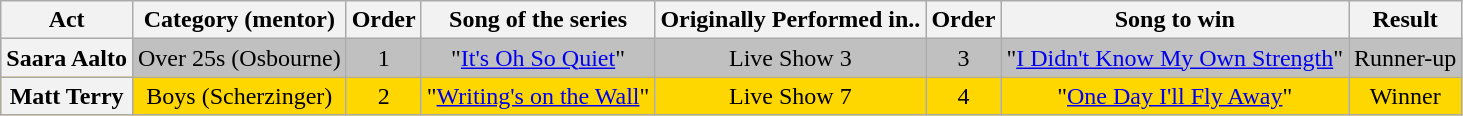<table class="wikitable plainrowheaders" style="text-align:center;">
<tr>
<th scope="col">Act</th>
<th scope="col">Category (mentor)</th>
<th scope="col">Order</th>
<th scope="col">Song of the series</th>
<th scope="col">Originally Performed in..</th>
<th scope="col">Order</th>
<th scope="col">Song to win</th>
<th scope="col">Result</th>
</tr>
<tr style="background:silver;">
<th scope="row">Saara Aalto</th>
<td>Over 25s (Osbourne)</td>
<td>1</td>
<td>"<a href='#'>It's Oh So Quiet</a>"</td>
<td>Live Show 3</td>
<td>3</td>
<td>"<a href='#'>I Didn't Know My Own Strength</a>"</td>
<td>Runner-up</td>
</tr>
<tr style="background:gold;">
<th scope="row">Matt Terry</th>
<td>Boys (Scherzinger)</td>
<td>2</td>
<td>"<a href='#'>Writing's on the Wall</a>"</td>
<td>Live Show 7</td>
<td>4</td>
<td>"<a href='#'>One Day I'll Fly Away</a>"</td>
<td>Winner</td>
</tr>
</table>
